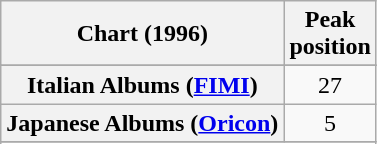<table class="wikitable plainrowheaders sortable" style="text-align:center">
<tr>
<th>Chart (1996)</th>
<th>Peak<br>position</th>
</tr>
<tr>
</tr>
<tr>
</tr>
<tr>
</tr>
<tr>
</tr>
<tr>
</tr>
<tr>
</tr>
<tr>
</tr>
<tr>
</tr>
<tr>
</tr>
<tr>
<th scope="row">Italian Albums (<a href='#'>FIMI</a>)</th>
<td>27</td>
</tr>
<tr>
<th scope="row">Japanese Albums (<a href='#'>Oricon</a>)</th>
<td align="center">5</td>
</tr>
<tr>
</tr>
<tr>
</tr>
<tr>
</tr>
<tr>
</tr>
<tr>
</tr>
<tr>
</tr>
</table>
